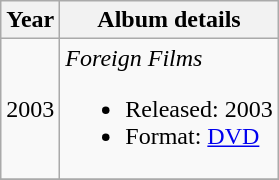<table class="wikitable">
<tr>
<th>Year</th>
<th>Album details</th>
</tr>
<tr>
<td>2003</td>
<td align="left"><em>Foreign Films</em><br><ul><li>Released: 2003</li><li>Format: <a href='#'>DVD</a></li></ul></td>
</tr>
<tr>
</tr>
</table>
